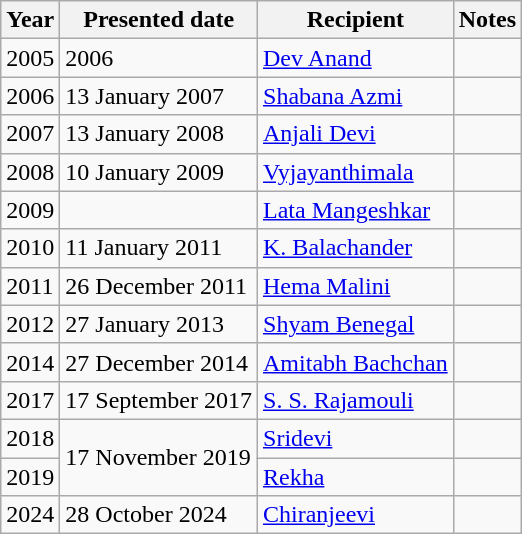<table class="wikitable">
<tr>
<th>Year</th>
<th>Presented date</th>
<th>Recipient</th>
<th>Notes</th>
</tr>
<tr>
<td>2005</td>
<td>2006</td>
<td><a href='#'>Dev Anand</a></td>
<td></td>
</tr>
<tr>
<td>2006</td>
<td>13 January 2007</td>
<td><a href='#'>Shabana Azmi</a></td>
<td></td>
</tr>
<tr>
<td>2007</td>
<td>13 January 2008</td>
<td><a href='#'>Anjali Devi</a></td>
<td></td>
</tr>
<tr>
<td>2008</td>
<td>10 January 2009</td>
<td><a href='#'>Vyjayanthimala</a></td>
<td></td>
</tr>
<tr>
<td>2009</td>
<td></td>
<td><a href='#'>Lata Mangeshkar</a></td>
<td></td>
</tr>
<tr>
<td>2010</td>
<td>11 January 2011</td>
<td><a href='#'>K. Balachander</a></td>
<td></td>
</tr>
<tr>
<td>2011</td>
<td>26 December 2011</td>
<td><a href='#'>Hema Malini</a></td>
<td></td>
</tr>
<tr>
<td>2012</td>
<td>27 January 2013</td>
<td><a href='#'>Shyam Benegal</a></td>
<td></td>
</tr>
<tr>
<td>2014</td>
<td>27 December 2014</td>
<td><a href='#'>Amitabh Bachchan</a></td>
<td></td>
</tr>
<tr>
<td>2017</td>
<td>17 September 2017</td>
<td><a href='#'>S. S. Rajamouli</a></td>
<td></td>
</tr>
<tr>
<td>2018</td>
<td rowspan="2">17 November 2019</td>
<td><a href='#'>Sridevi</a></td>
<td></td>
</tr>
<tr>
<td>2019</td>
<td><a href='#'>Rekha</a></td>
<td></td>
</tr>
<tr>
<td>2024</td>
<td>28 October 2024</td>
<td><a href='#'>Chiranjeevi</a></td>
<td></td>
</tr>
</table>
